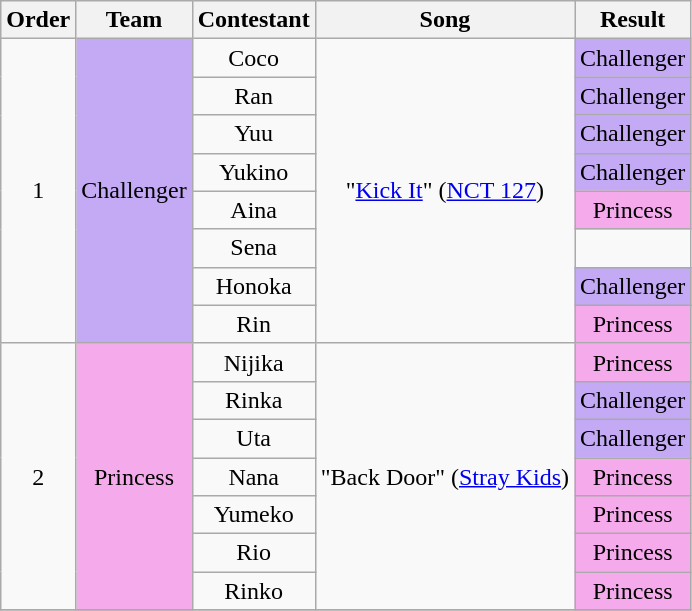<table class="wikitable sortable" style="text-align:center;">
<tr>
<th>Order</th>
<th>Team</th>
<th>Contestant</th>
<th>Song</th>
<th>Result</th>
</tr>
<tr>
<td rowspan="8">1</td>
<td rowspan="8" style="background:#c4aaf5;">Challenger</td>
<td>Coco</td>
<td rowspan="8">"<a href='#'>Kick It</a>" (<a href='#'>NCT 127</a>)</td>
<td style="background:#c4aaf5;">Challenger</td>
</tr>
<tr>
<td>Ran</td>
<td style="background:#c4aaf5;">Challenger</td>
</tr>
<tr>
<td>Yuu</td>
<td style="background:#c4aaf5;">Challenger</td>
</tr>
<tr>
<td>Yukino</td>
<td style="background:#c4aaf5;">Challenger</td>
</tr>
<tr>
<td>Aina</td>
<td style="background:#F5AAEC;">Princess</td>
</tr>
<tr>
<td>Sena</td>
<td></td>
</tr>
<tr>
<td>Honoka</td>
<td style="background:#c4aaf5;">Challenger</td>
</tr>
<tr>
<td>Rin</td>
<td style="background:#F5AAEC;">Princess</td>
</tr>
<tr>
<td rowspan="7">2</td>
<td rowspan="7" style="background:#F5AAEC;">Princess</td>
<td>Nijika</td>
<td rowspan="7">"Back Door" (<a href='#'>Stray Kids</a>)</td>
<td style="background:#F5AAEC;">Princess</td>
</tr>
<tr>
<td>Rinka</td>
<td style="background:#c4aaf5;">Challenger</td>
</tr>
<tr>
<td>Uta</td>
<td style="background:#c4aaf5;">Challenger</td>
</tr>
<tr>
<td>Nana</td>
<td style="background:#F5AAEC;">Princess</td>
</tr>
<tr>
<td>Yumeko</td>
<td style="background:#F5AAEC;">Princess</td>
</tr>
<tr>
<td>Rio</td>
<td style="background:#F5AAEC;">Princess</td>
</tr>
<tr>
<td>Rinko</td>
<td style="background:#F5AAEC;">Princess</td>
</tr>
<tr>
</tr>
</table>
